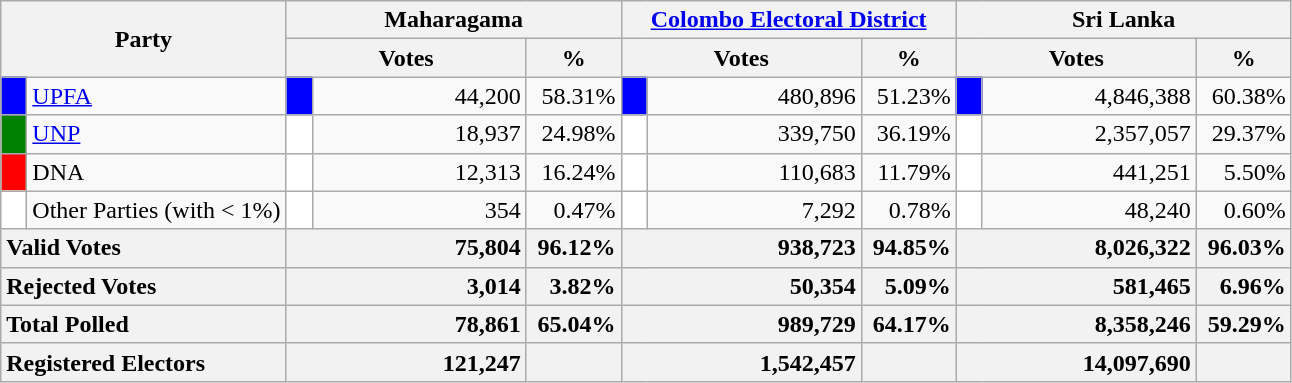<table class="wikitable">
<tr>
<th colspan="2" width="144px"rowspan="2">Party</th>
<th colspan="3" width="216px">Maharagama</th>
<th colspan="3" width="216px"><a href='#'>Colombo Electoral District</a></th>
<th colspan="3" width="216px">Sri Lanka</th>
</tr>
<tr>
<th colspan="2" width="144px">Votes</th>
<th>%</th>
<th colspan="2" width="144px">Votes</th>
<th>%</th>
<th colspan="2" width="144px">Votes</th>
<th>%</th>
</tr>
<tr>
<td style="background-color:blue;" width="10px"></td>
<td style="text-align:left;"><a href='#'>UPFA</a></td>
<td style="background-color:blue;" width="10px"></td>
<td style="text-align:right;">44,200</td>
<td style="text-align:right;">58.31%</td>
<td style="background-color:blue;" width="10px"></td>
<td style="text-align:right;">480,896</td>
<td style="text-align:right;">51.23%</td>
<td style="background-color:blue;" width="10px"></td>
<td style="text-align:right;">4,846,388</td>
<td style="text-align:right;">60.38%</td>
</tr>
<tr>
<td style="background-color:green;" width="10px"></td>
<td style="text-align:left;"><a href='#'>UNP</a></td>
<td style="background-color:white;" width="10px"></td>
<td style="text-align:right;">18,937</td>
<td style="text-align:right;">24.98%</td>
<td style="background-color:white;" width="10px"></td>
<td style="text-align:right;">339,750</td>
<td style="text-align:right;">36.19%</td>
<td style="background-color:white;" width="10px"></td>
<td style="text-align:right;">2,357,057</td>
<td style="text-align:right;">29.37%</td>
</tr>
<tr>
<td style="background-color:red;" width="10px"></td>
<td style="text-align:left;">DNA</td>
<td style="background-color:white;" width="10px"></td>
<td style="text-align:right;">12,313</td>
<td style="text-align:right;">16.24%</td>
<td style="background-color:white;" width="10px"></td>
<td style="text-align:right;">110,683</td>
<td style="text-align:right;">11.79%</td>
<td style="background-color:white;" width="10px"></td>
<td style="text-align:right;">441,251</td>
<td style="text-align:right;">5.50%</td>
</tr>
<tr>
<td style="background-color:white;" width="10px"></td>
<td style="text-align:left;">Other Parties (with < 1%)</td>
<td style="background-color:white;" width="10px"></td>
<td style="text-align:right;">354</td>
<td style="text-align:right;">0.47%</td>
<td style="background-color:white;" width="10px"></td>
<td style="text-align:right;">7,292</td>
<td style="text-align:right;">0.78%</td>
<td style="background-color:white;" width="10px"></td>
<td style="text-align:right;">48,240</td>
<td style="text-align:right;">0.60%</td>
</tr>
<tr>
<th colspan="2" width="144px"style="text-align:left;">Valid Votes</th>
<th style="text-align:right;"colspan="2" width="144px">75,804</th>
<th style="text-align:right;">96.12%</th>
<th style="text-align:right;"colspan="2" width="144px">938,723</th>
<th style="text-align:right;">94.85%</th>
<th style="text-align:right;"colspan="2" width="144px">8,026,322</th>
<th style="text-align:right;">96.03%</th>
</tr>
<tr>
<th colspan="2" width="144px"style="text-align:left;">Rejected Votes</th>
<th style="text-align:right;"colspan="2" width="144px">3,014</th>
<th style="text-align:right;">3.82%</th>
<th style="text-align:right;"colspan="2" width="144px">50,354</th>
<th style="text-align:right;">5.09%</th>
<th style="text-align:right;"colspan="2" width="144px">581,465</th>
<th style="text-align:right;">6.96%</th>
</tr>
<tr>
<th colspan="2" width="144px"style="text-align:left;">Total Polled</th>
<th style="text-align:right;"colspan="2" width="144px">78,861</th>
<th style="text-align:right;">65.04%</th>
<th style="text-align:right;"colspan="2" width="144px">989,729</th>
<th style="text-align:right;">64.17%</th>
<th style="text-align:right;"colspan="2" width="144px">8,358,246</th>
<th style="text-align:right;">59.29%</th>
</tr>
<tr>
<th colspan="2" width="144px"style="text-align:left;">Registered Electors</th>
<th style="text-align:right;"colspan="2" width="144px">121,247</th>
<th></th>
<th style="text-align:right;"colspan="2" width="144px">1,542,457</th>
<th></th>
<th style="text-align:right;"colspan="2" width="144px">14,097,690</th>
<th></th>
</tr>
</table>
